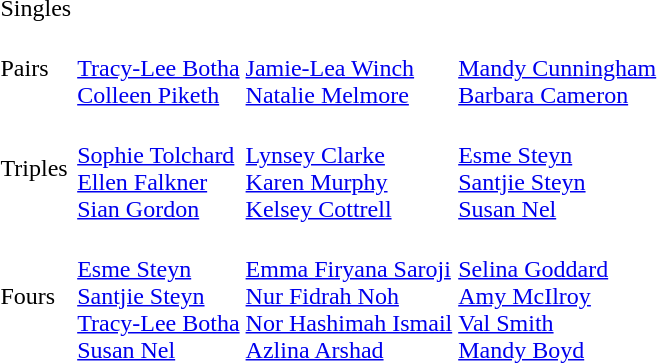<table>
<tr>
<td>Singles<br></td>
<td></td>
<td></td>
<td></td>
</tr>
<tr>
<td>Pairs<br></td>
<td><br><a href='#'>Tracy-Lee Botha</a><br><a href='#'>Colleen Piketh</a></td>
<td><br><a href='#'>Jamie-Lea Winch</a><br><a href='#'>Natalie Melmore</a></td>
<td><br><a href='#'>Mandy Cunningham</a><br><a href='#'>Barbara Cameron</a></td>
</tr>
<tr>
<td>Triples<br></td>
<td><br><a href='#'>Sophie Tolchard</a><br><a href='#'>Ellen Falkner</a><br><a href='#'>Sian Gordon</a></td>
<td><br><a href='#'>Lynsey Clarke</a><br><a href='#'>Karen Murphy</a><br><a href='#'>Kelsey Cottrell</a></td>
<td><br><a href='#'>Esme Steyn</a><br><a href='#'>Santjie Steyn</a><br><a href='#'>Susan Nel</a></td>
</tr>
<tr>
<td>Fours<br></td>
<td><br><a href='#'>Esme Steyn</a><br><a href='#'>Santjie Steyn</a><br><a href='#'>Tracy-Lee Botha</a><br><a href='#'>Susan Nel</a></td>
<td><br><a href='#'>Emma Firyana Saroji</a><br><a href='#'>Nur Fidrah Noh</a><br><a href='#'>Nor Hashimah Ismail</a><br><a href='#'>Azlina Arshad</a></td>
<td><br><a href='#'>Selina Goddard</a><br><a href='#'>Amy McIlroy</a><br><a href='#'>Val Smith</a><br><a href='#'>Mandy Boyd</a></td>
</tr>
</table>
